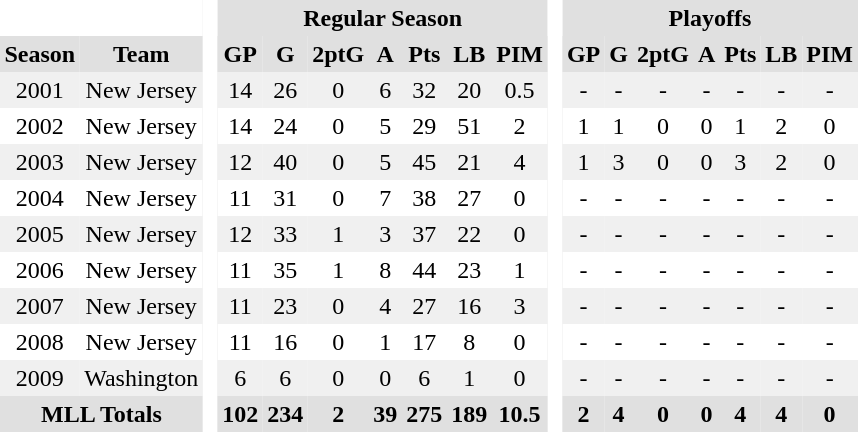<table BORDER="0" CELLPADDING="3" CELLSPACING="0">
<tr ALIGN="center" bgcolor="#e0e0e0">
<th colspan="2" bgcolor="#ffffff"> </th>
<th rowspan="99" bgcolor="#ffffff"> </th>
<th colspan="7">Regular Season</th>
<th rowspan="99" bgcolor="#ffffff"> </th>
<th colspan="7">Playoffs</th>
</tr>
<tr ALIGN="center" bgcolor="#e0e0e0">
<th>Season</th>
<th>Team</th>
<th>GP</th>
<th>G</th>
<th>2ptG</th>
<th>A</th>
<th>Pts</th>
<th>LB</th>
<th>PIM</th>
<th>GP</th>
<th>G</th>
<th>2ptG</th>
<th>A</th>
<th>Pts</th>
<th>LB</th>
<th>PIM</th>
</tr>
<tr ALIGN="center" bgcolor="#f0f0f0">
<td>2001</td>
<td>New Jersey</td>
<td>14</td>
<td>26</td>
<td>0</td>
<td>6</td>
<td>32</td>
<td>20</td>
<td>0.5</td>
<td>-</td>
<td>-</td>
<td>-</td>
<td>-</td>
<td>-</td>
<td>-</td>
<td>-</td>
</tr>
<tr ALIGN="center">
<td>2002</td>
<td>New Jersey</td>
<td>14</td>
<td>24</td>
<td>0</td>
<td>5</td>
<td>29</td>
<td>51</td>
<td>2</td>
<td>1</td>
<td>1</td>
<td>0</td>
<td>0</td>
<td>1</td>
<td>2</td>
<td>0</td>
</tr>
<tr ALIGN="center" bgcolor="#f0f0f0">
<td>2003</td>
<td>New Jersey</td>
<td>12</td>
<td>40</td>
<td>0</td>
<td>5</td>
<td>45</td>
<td>21</td>
<td>4</td>
<td>1</td>
<td>3</td>
<td>0</td>
<td>0</td>
<td>3</td>
<td>2</td>
<td>0</td>
</tr>
<tr ALIGN="center">
<td>2004</td>
<td>New Jersey</td>
<td>11</td>
<td>31</td>
<td>0</td>
<td>7</td>
<td>38</td>
<td>27</td>
<td>0</td>
<td>-</td>
<td>-</td>
<td>-</td>
<td>-</td>
<td>-</td>
<td>-</td>
<td>-</td>
</tr>
<tr ALIGN="center" bgcolor="#f0f0f0">
<td>2005</td>
<td>New Jersey</td>
<td>12</td>
<td>33</td>
<td>1</td>
<td>3</td>
<td>37</td>
<td>22</td>
<td>0</td>
<td>-</td>
<td>-</td>
<td>-</td>
<td>-</td>
<td>-</td>
<td>-</td>
<td>-</td>
</tr>
<tr ALIGN="center">
<td>2006</td>
<td>New Jersey</td>
<td>11</td>
<td>35</td>
<td>1</td>
<td>8</td>
<td>44</td>
<td>23</td>
<td>1</td>
<td>-</td>
<td>-</td>
<td>-</td>
<td>-</td>
<td>-</td>
<td>-</td>
<td>-</td>
</tr>
<tr ALIGN="center" bgcolor="#f0f0f0">
<td>2007</td>
<td>New Jersey</td>
<td>11</td>
<td>23</td>
<td>0</td>
<td>4</td>
<td>27</td>
<td>16</td>
<td>3</td>
<td>-</td>
<td>-</td>
<td>-</td>
<td>-</td>
<td>-</td>
<td>-</td>
<td>-</td>
</tr>
<tr ALIGN="center">
<td>2008</td>
<td>New Jersey</td>
<td>11</td>
<td>16</td>
<td>0</td>
<td>1</td>
<td>17</td>
<td>8</td>
<td>0</td>
<td>-</td>
<td>-</td>
<td>-</td>
<td>-</td>
<td>-</td>
<td>-</td>
<td>-</td>
</tr>
<tr ALIGN="center" bgcolor="#f0f0f0">
<td>2009</td>
<td>Washington</td>
<td>6</td>
<td>6</td>
<td>0</td>
<td>0</td>
<td>6</td>
<td>1</td>
<td>0</td>
<td>-</td>
<td>-</td>
<td>-</td>
<td>-</td>
<td>-</td>
<td>-</td>
<td>-</td>
</tr>
<tr ALIGN="center" bgcolor="#e0e0e0">
<th colspan="2">MLL Totals</th>
<th>102</th>
<th>234</th>
<th>2</th>
<th>39</th>
<th>275</th>
<th>189</th>
<th>10.5</th>
<th>2</th>
<th>4</th>
<th>0</th>
<th>0</th>
<th>4</th>
<th>4</th>
<th>0</th>
</tr>
</table>
